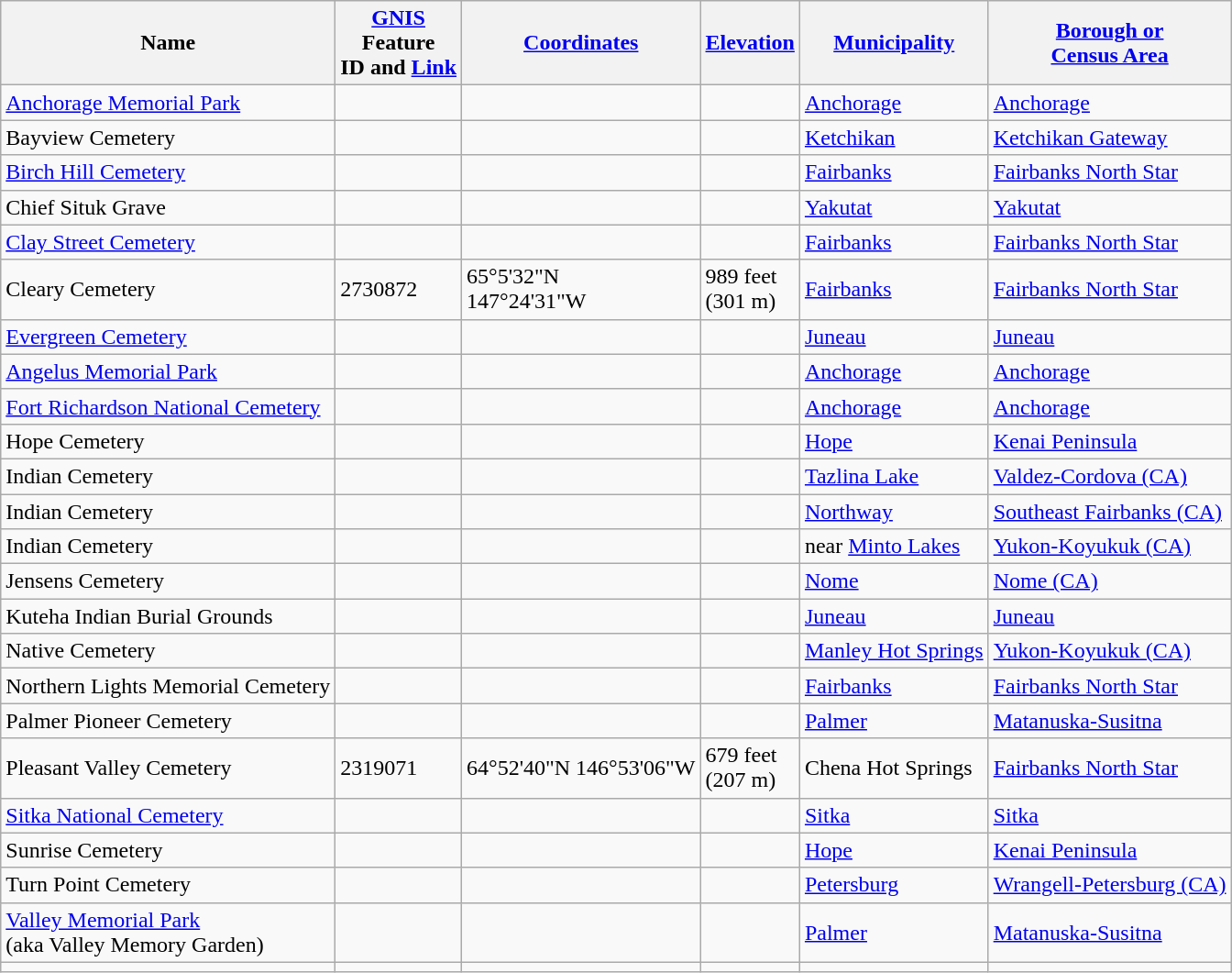<table class="wikitable sortable">
<tr>
<th>Name<br></th>
<th><a href='#'>GNIS</a><br>Feature<br>ID and <a href='#'>Link</a></th>
<th><a href='#'>Coordinates</a></th>
<th><a href='#'>Elevation</a></th>
<th><a href='#'>Municipality</a></th>
<th><a href='#'>Borough or<br>Census Area</a></th>
</tr>
<tr |>
<td><a href='#'>Anchorage Memorial Park</a></td>
<td></td>
<td></td>
<td></td>
<td><a href='#'>Anchorage</a></td>
<td><a href='#'>Anchorage</a></td>
</tr>
<tr |>
<td>Bayview Cemetery</td>
<td></td>
<td></td>
<td></td>
<td><a href='#'>Ketchikan</a></td>
<td><a href='#'>Ketchikan Gateway</a></td>
</tr>
<tr |>
<td><a href='#'>Birch Hill Cemetery</a></td>
<td></td>
<td></td>
<td></td>
<td><a href='#'>Fairbanks</a></td>
<td><a href='#'>Fairbanks North Star</a></td>
</tr>
<tr |>
<td>Chief Situk Grave</td>
<td></td>
<td></td>
<td></td>
<td><a href='#'>Yakutat</a></td>
<td><a href='#'>Yakutat</a></td>
</tr>
<tr |>
<td><a href='#'>Clay Street Cemetery</a></td>
<td></td>
<td></td>
<td></td>
<td><a href='#'>Fairbanks</a></td>
<td><a href='#'>Fairbanks North Star</a></td>
</tr>
<tr |>
<td>Cleary Cemetery</td>
<td>2730872</td>
<td>65°5'32"N<br>147°24'31"W</td>
<td>989 feet<br>(301 m)</td>
<td><a href='#'>Fairbanks</a></td>
<td><a href='#'>Fairbanks North Star</a></td>
</tr>
<tr |>
<td><a href='#'>Evergreen Cemetery</a></td>
<td></td>
<td></td>
<td></td>
<td><a href='#'>Juneau</a></td>
<td><a href='#'>Juneau</a></td>
</tr>
<tr |>
<td><a href='#'>Angelus Memorial Park</a></td>
<td></td>
<td></td>
<td></td>
<td><a href='#'>Anchorage</a></td>
<td><a href='#'>Anchorage</a></td>
</tr>
<tr |>
<td><a href='#'>Fort Richardson National Cemetery</a></td>
<td></td>
<td></td>
<td></td>
<td><a href='#'>Anchorage</a></td>
<td><a href='#'>Anchorage</a></td>
</tr>
<tr |>
<td>Hope Cemetery</td>
<td></td>
<td></td>
<td></td>
<td><a href='#'>Hope</a></td>
<td><a href='#'>Kenai Peninsula</a></td>
</tr>
<tr |>
<td>Indian Cemetery</td>
<td></td>
<td></td>
<td></td>
<td><a href='#'>Tazlina Lake</a></td>
<td><a href='#'>Valdez-Cordova (CA)</a></td>
</tr>
<tr |>
<td>Indian Cemetery</td>
<td></td>
<td></td>
<td></td>
<td><a href='#'>Northway</a></td>
<td><a href='#'>Southeast Fairbanks (CA)</a></td>
</tr>
<tr |>
<td>Indian Cemetery</td>
<td></td>
<td></td>
<td></td>
<td>near <a href='#'>Minto Lakes</a></td>
<td><a href='#'>Yukon-Koyukuk (CA)</a></td>
</tr>
<tr |>
<td>Jensens Cemetery</td>
<td></td>
<td></td>
<td></td>
<td><a href='#'>Nome</a></td>
<td><a href='#'>Nome (CA)</a></td>
</tr>
<tr |>
<td>Kuteha Indian Burial Grounds</td>
<td></td>
<td></td>
<td></td>
<td><a href='#'>Juneau</a></td>
<td><a href='#'>Juneau</a></td>
</tr>
<tr |>
<td>Native Cemetery</td>
<td></td>
<td></td>
<td></td>
<td><a href='#'>Manley Hot Springs</a></td>
<td><a href='#'>Yukon-Koyukuk (CA)</a></td>
</tr>
<tr |>
<td>Northern Lights Memorial Cemetery</td>
<td></td>
<td></td>
<td></td>
<td><a href='#'>Fairbanks</a></td>
<td><a href='#'>Fairbanks North Star</a></td>
</tr>
<tr |>
<td>Palmer Pioneer Cemetery</td>
<td></td>
<td></td>
<td></td>
<td><a href='#'>Palmer</a></td>
<td><a href='#'>Matanuska-Susitna</a></td>
</tr>
<tr>
<td>Pleasant Valley Cemetery</td>
<td>2319071</td>
<td>64°52'40"N 146°53'06"W</td>
<td>679 feet<br>(207 m)</td>
<td>Chena Hot Springs</td>
<td><a href='#'>Fairbanks North Star</a></td>
</tr>
<tr |>
<td><a href='#'>Sitka National Cemetery</a></td>
<td></td>
<td></td>
<td></td>
<td><a href='#'>Sitka</a></td>
<td><a href='#'>Sitka</a></td>
</tr>
<tr |>
<td>Sunrise Cemetery</td>
<td></td>
<td></td>
<td></td>
<td><a href='#'>Hope</a></td>
<td><a href='#'>Kenai Peninsula</a></td>
</tr>
<tr |>
<td>Turn Point Cemetery</td>
<td></td>
<td></td>
<td></td>
<td><a href='#'>Petersburg</a></td>
<td><a href='#'>Wrangell-Petersburg (CA)</a></td>
</tr>
<tr |>
<td><a href='#'>Valley Memorial Park</a><br>(aka Valley Memory Garden)</td>
<td></td>
<td></td>
<td></td>
<td><a href='#'>Palmer</a></td>
<td><a href='#'>Matanuska-Susitna</a></td>
</tr>
<tr>
<td></td>
<td></td>
<td></td>
<td></td>
<td></td>
<td></td>
</tr>
</table>
